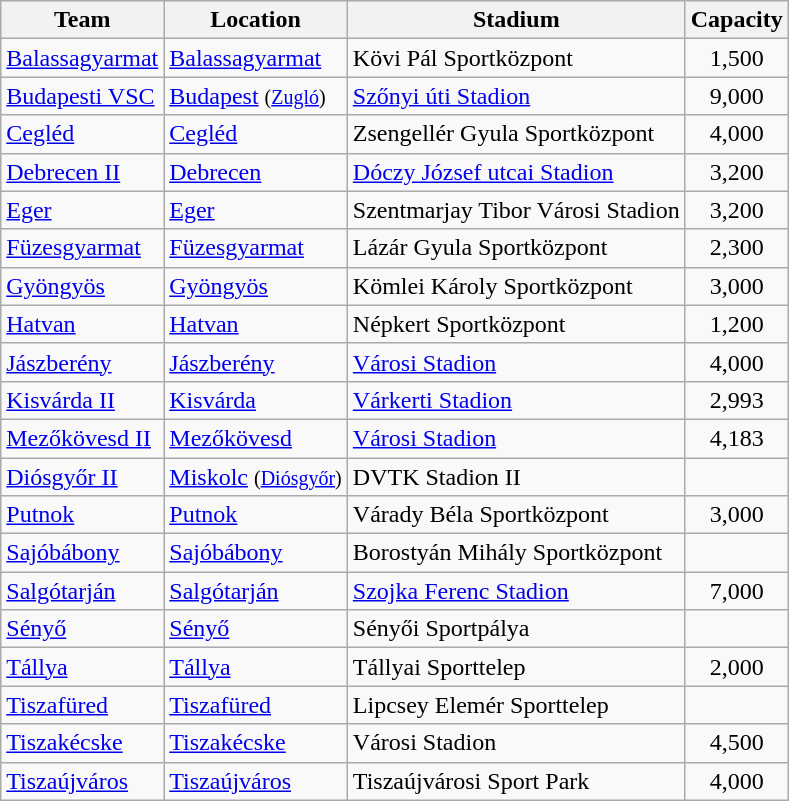<table class="wikitable sortable">
<tr>
<th>Team</th>
<th>Location</th>
<th>Stadium</th>
<th>Capacity</th>
</tr>
<tr>
<td><a href='#'>Balassagyarmat</a></td>
<td><a href='#'>Balassagyarmat</a></td>
<td>Kövi Pál Sportközpont</td>
<td align="center">1,500</td>
</tr>
<tr>
<td><a href='#'>Budapesti VSC</a></td>
<td><a href='#'>Budapest</a> <small>(<a href='#'>Zugló</a>)</small></td>
<td><a href='#'>Szőnyi úti Stadion</a></td>
<td align="center">9,000</td>
</tr>
<tr>
<td><a href='#'>Cegléd</a></td>
<td><a href='#'>Cegléd</a></td>
<td>Zsengellér Gyula Sportközpont</td>
<td align="center">4,000</td>
</tr>
<tr>
<td><a href='#'>Debrecen II</a></td>
<td><a href='#'>Debrecen</a></td>
<td><a href='#'>Dóczy József utcai Stadion</a></td>
<td align="center">3,200</td>
</tr>
<tr>
<td><a href='#'>Eger</a></td>
<td><a href='#'>Eger</a></td>
<td>Szentmarjay Tibor Városi Stadion</td>
<td align="center">3,200</td>
</tr>
<tr>
<td><a href='#'>Füzesgyarmat</a></td>
<td><a href='#'>Füzesgyarmat</a></td>
<td>Lázár Gyula Sportközpont</td>
<td align="center">2,300</td>
</tr>
<tr>
<td><a href='#'>Gyöngyös</a></td>
<td><a href='#'>Gyöngyös</a></td>
<td>Kömlei Károly Sportközpont</td>
<td align="center">3,000</td>
</tr>
<tr>
<td><a href='#'>Hatvan</a></td>
<td><a href='#'>Hatvan</a></td>
<td>Népkert Sportközpont</td>
<td align="center">1,200</td>
</tr>
<tr>
<td><a href='#'>Jászberény</a></td>
<td><a href='#'>Jászberény</a></td>
<td><a href='#'>Városi Stadion</a></td>
<td align="center">4,000</td>
</tr>
<tr>
<td><a href='#'>Kisvárda II</a></td>
<td><a href='#'>Kisvárda</a></td>
<td><a href='#'>Várkerti Stadion</a></td>
<td align="center">2,993</td>
</tr>
<tr>
<td><a href='#'>Mezőkövesd II</a></td>
<td><a href='#'>Mezőkövesd</a></td>
<td><a href='#'>Városi Stadion</a></td>
<td align="center">4,183</td>
</tr>
<tr>
<td><a href='#'>Diósgyőr II</a></td>
<td><a href='#'>Miskolc</a> <small>(<a href='#'>Diósgyőr</a>)</small></td>
<td>DVTK Stadion II</td>
<td align="center"></td>
</tr>
<tr>
<td><a href='#'>Putnok</a></td>
<td><a href='#'>Putnok</a></td>
<td>Várady Béla Sportközpont</td>
<td align="center">3,000</td>
</tr>
<tr>
<td><a href='#'>Sajóbábony</a></td>
<td><a href='#'>Sajóbábony</a></td>
<td>Borostyán Mihály Sportközpont</td>
<td align="center"></td>
</tr>
<tr>
<td><a href='#'>Salgótarján</a></td>
<td><a href='#'>Salgótarján</a></td>
<td><a href='#'>Szojka Ferenc Stadion</a></td>
<td align="center">7,000</td>
</tr>
<tr>
<td><a href='#'>Sényő</a></td>
<td><a href='#'>Sényő</a></td>
<td>Sényői Sportpálya</td>
<td align="center"></td>
</tr>
<tr>
<td><a href='#'>Tállya</a></td>
<td><a href='#'>Tállya</a></td>
<td>Tállyai Sporttelep</td>
<td align="center">2,000</td>
</tr>
<tr>
<td><a href='#'>Tiszafüred</a></td>
<td><a href='#'>Tiszafüred</a></td>
<td>Lipcsey Elemér Sporttelep</td>
<td align="center"></td>
</tr>
<tr>
<td><a href='#'>Tiszakécske</a></td>
<td><a href='#'>Tiszakécske</a></td>
<td>Városi Stadion</td>
<td align="center">4,500</td>
</tr>
<tr>
<td><a href='#'>Tiszaújváros</a></td>
<td><a href='#'>Tiszaújváros</a></td>
<td>Tiszaújvárosi Sport Park</td>
<td align="center">4,000</td>
</tr>
</table>
